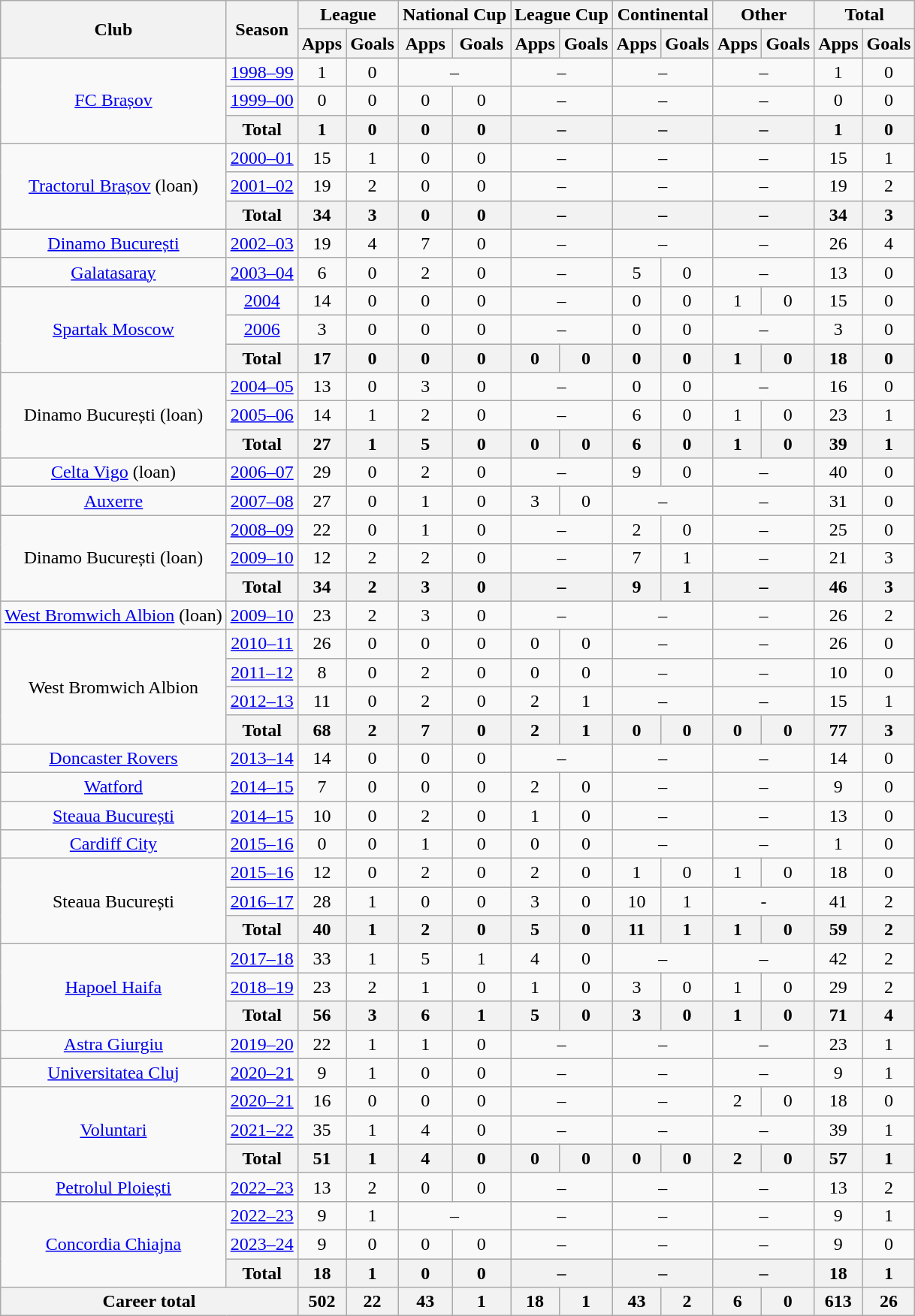<table class=wikitable style=text-align:center>
<tr>
<th rowspan="2">Club</th>
<th rowspan="2">Season</th>
<th colspan="2">League</th>
<th colspan="2">National Cup</th>
<th colspan="2">League Cup</th>
<th colspan="2">Continental</th>
<th colspan="2">Other</th>
<th colspan="3">Total</th>
</tr>
<tr>
<th>Apps</th>
<th>Goals</th>
<th>Apps</th>
<th>Goals</th>
<th>Apps</th>
<th>Goals</th>
<th>Apps</th>
<th>Goals</th>
<th>Apps</th>
<th>Goals</th>
<th>Apps</th>
<th>Goals</th>
</tr>
<tr>
<td rowspan="3"><a href='#'>FC Brașov</a></td>
<td><a href='#'>1998–99</a></td>
<td>1</td>
<td>0</td>
<td colspan="2">–</td>
<td colspan="2">–</td>
<td colspan="2">–</td>
<td colspan="2">–</td>
<td>1</td>
<td>0</td>
</tr>
<tr>
<td><a href='#'>1999–00</a></td>
<td>0</td>
<td>0</td>
<td>0</td>
<td>0</td>
<td colspan="2">–</td>
<td colspan="2">–</td>
<td colspan="2">–</td>
<td>0</td>
<td>0</td>
</tr>
<tr>
<th>Total</th>
<th>1</th>
<th>0</th>
<th>0</th>
<th>0</th>
<th colspan="2">–</th>
<th colspan="2">–</th>
<th colspan="2">–</th>
<th>1</th>
<th>0</th>
</tr>
<tr>
<td rowspan="3"><a href='#'>Tractorul Brașov</a> (loan)</td>
<td><a href='#'>2000–01</a></td>
<td>15</td>
<td>1</td>
<td>0</td>
<td>0</td>
<td colspan="2">–</td>
<td colspan="2">–</td>
<td colspan="2">–</td>
<td>15</td>
<td>1</td>
</tr>
<tr>
<td><a href='#'>2001–02</a></td>
<td>19</td>
<td>2</td>
<td>0</td>
<td>0</td>
<td colspan="2">–</td>
<td colspan="2">–</td>
<td colspan="2">–</td>
<td>19</td>
<td>2</td>
</tr>
<tr>
<th>Total</th>
<th>34</th>
<th>3</th>
<th>0</th>
<th>0</th>
<th colspan="2">–</th>
<th colspan="2">–</th>
<th colspan="2">–</th>
<th>34</th>
<th>3</th>
</tr>
<tr>
<td rowspan="1"><a href='#'>Dinamo București</a></td>
<td><a href='#'>2002–03</a></td>
<td>19</td>
<td>4</td>
<td>7</td>
<td>0</td>
<td colspan="2">–</td>
<td colspan="2">–</td>
<td colspan="2">–</td>
<td>26</td>
<td>4</td>
</tr>
<tr>
<td><a href='#'>Galatasaray</a></td>
<td><a href='#'>2003–04</a></td>
<td>6</td>
<td>0</td>
<td>2</td>
<td>0</td>
<td colspan="2">–</td>
<td>5</td>
<td>0</td>
<td colspan="2">–</td>
<td>13</td>
<td>0</td>
</tr>
<tr>
<td rowspan="3"><a href='#'>Spartak Moscow</a></td>
<td><a href='#'>2004</a></td>
<td>14</td>
<td>0</td>
<td>0</td>
<td>0</td>
<td colspan="2">–</td>
<td>0</td>
<td>0</td>
<td>1</td>
<td>0</td>
<td>15</td>
<td>0</td>
</tr>
<tr>
<td><a href='#'>2006</a></td>
<td>3</td>
<td>0</td>
<td>0</td>
<td>0</td>
<td colspan="2">–</td>
<td>0</td>
<td>0</td>
<td colspan="2">–</td>
<td>3</td>
<td>0</td>
</tr>
<tr>
<th>Total</th>
<th>17</th>
<th>0</th>
<th>0</th>
<th>0</th>
<th>0</th>
<th>0</th>
<th>0</th>
<th>0</th>
<th>1</th>
<th>0</th>
<th>18</th>
<th>0</th>
</tr>
<tr>
<td rowspan="3">Dinamo București (loan)</td>
<td><a href='#'>2004–05</a></td>
<td>13</td>
<td>0</td>
<td>3</td>
<td>0</td>
<td colspan="2">–</td>
<td>0</td>
<td>0</td>
<td colspan="2">–</td>
<td>16</td>
<td>0</td>
</tr>
<tr>
<td><a href='#'>2005–06</a></td>
<td>14</td>
<td>1</td>
<td>2</td>
<td>0</td>
<td colspan="2">–</td>
<td>6</td>
<td>0</td>
<td>1</td>
<td>0</td>
<td>23</td>
<td>1</td>
</tr>
<tr>
<th>Total</th>
<th>27</th>
<th>1</th>
<th>5</th>
<th>0</th>
<th>0</th>
<th>0</th>
<th>6</th>
<th>0</th>
<th>1</th>
<th>0</th>
<th>39</th>
<th>1</th>
</tr>
<tr>
<td><a href='#'>Celta Vigo</a> (loan)</td>
<td><a href='#'>2006–07</a></td>
<td>29</td>
<td>0</td>
<td>2</td>
<td>0</td>
<td colspan="2">–</td>
<td>9</td>
<td>0</td>
<td colspan="2">–</td>
<td>40</td>
<td>0</td>
</tr>
<tr>
<td><a href='#'>Auxerre</a></td>
<td><a href='#'>2007–08</a></td>
<td>27</td>
<td>0</td>
<td>1</td>
<td>0</td>
<td>3</td>
<td>0</td>
<td colspan="2">–</td>
<td colspan="2">–</td>
<td>31</td>
<td>0</td>
</tr>
<tr>
<td rowspan="3">Dinamo București (loan)</td>
<td><a href='#'>2008–09</a></td>
<td>22</td>
<td>0</td>
<td>1</td>
<td>0</td>
<td colspan="2">–</td>
<td>2</td>
<td>0</td>
<td colspan="2">–</td>
<td>25</td>
<td>0</td>
</tr>
<tr>
<td><a href='#'>2009–10</a></td>
<td>12</td>
<td>2</td>
<td>2</td>
<td>0</td>
<td colspan="2">–</td>
<td>7</td>
<td>1</td>
<td colspan="2">–</td>
<td>21</td>
<td>3</td>
</tr>
<tr>
<th>Total</th>
<th>34</th>
<th>2</th>
<th>3</th>
<th>0</th>
<th colspan="2">–</th>
<th>9</th>
<th>1</th>
<th colspan="2">–</th>
<th>46</th>
<th>3</th>
</tr>
<tr>
<td rowspan="1"><a href='#'>West Bromwich Albion</a> (loan)</td>
<td><a href='#'>2009–10</a></td>
<td>23</td>
<td>2</td>
<td>3</td>
<td>0</td>
<td colspan="2">–</td>
<td colspan="2">–</td>
<td colspan="2">–</td>
<td>26</td>
<td>2</td>
</tr>
<tr>
<td rowspan="4">West Bromwich Albion</td>
<td><a href='#'>2010–11</a></td>
<td>26</td>
<td>0</td>
<td>0</td>
<td>0</td>
<td>0</td>
<td>0</td>
<td colspan="2">–</td>
<td colspan="2">–</td>
<td>26</td>
<td>0</td>
</tr>
<tr>
<td><a href='#'>2011–12</a></td>
<td>8</td>
<td>0</td>
<td>2</td>
<td>0</td>
<td>0</td>
<td>0</td>
<td colspan="2">–</td>
<td colspan="2">–</td>
<td>10</td>
<td>0</td>
</tr>
<tr>
<td><a href='#'>2012–13</a></td>
<td>11</td>
<td>0</td>
<td>2</td>
<td>0</td>
<td>2</td>
<td>1</td>
<td colspan="2">–</td>
<td colspan="2">–</td>
<td>15</td>
<td>1</td>
</tr>
<tr>
<th>Total</th>
<th>68</th>
<th>2</th>
<th>7</th>
<th>0</th>
<th>2</th>
<th>1</th>
<th>0</th>
<th>0</th>
<th>0</th>
<th>0</th>
<th>77</th>
<th>3</th>
</tr>
<tr>
<td><a href='#'>Doncaster Rovers</a></td>
<td><a href='#'>2013–14</a></td>
<td>14</td>
<td>0</td>
<td>0</td>
<td>0</td>
<td colspan="2">–</td>
<td colspan="2">–</td>
<td colspan="2">–</td>
<td>14</td>
<td>0</td>
</tr>
<tr>
<td><a href='#'>Watford</a></td>
<td><a href='#'>2014–15</a></td>
<td>7</td>
<td>0</td>
<td>0</td>
<td>0</td>
<td>2</td>
<td>0</td>
<td colspan="2">–</td>
<td colspan="2">–</td>
<td>9</td>
<td>0</td>
</tr>
<tr>
<td><a href='#'>Steaua București</a></td>
<td><a href='#'>2014–15</a></td>
<td>10</td>
<td>0</td>
<td>2</td>
<td>0</td>
<td>1</td>
<td>0</td>
<td colspan="2">–</td>
<td colspan="2">–</td>
<td>13</td>
<td>0</td>
</tr>
<tr>
<td><a href='#'>Cardiff City</a></td>
<td><a href='#'>2015–16</a></td>
<td>0</td>
<td>0</td>
<td>1</td>
<td>0</td>
<td>0</td>
<td>0</td>
<td colspan="2">–</td>
<td colspan="2">–</td>
<td>1</td>
<td>0</td>
</tr>
<tr>
<td rowspan="3">Steaua București</td>
<td><a href='#'>2015–16</a></td>
<td>12</td>
<td>0</td>
<td>2</td>
<td>0</td>
<td>2</td>
<td>0</td>
<td>1</td>
<td>0</td>
<td>1</td>
<td>0</td>
<td>18</td>
<td>0</td>
</tr>
<tr>
<td><a href='#'>2016–17</a></td>
<td>28</td>
<td>1</td>
<td>0</td>
<td>0</td>
<td>3</td>
<td>0</td>
<td>10</td>
<td>1</td>
<td colspan="2">-</td>
<td>41</td>
<td>2</td>
</tr>
<tr>
<th>Total</th>
<th>40</th>
<th>1</th>
<th>2</th>
<th>0</th>
<th>5</th>
<th>0</th>
<th>11</th>
<th>1</th>
<th>1</th>
<th>0</th>
<th>59</th>
<th>2</th>
</tr>
<tr>
<td rowspan="3"><a href='#'>Hapoel Haifa</a></td>
<td><a href='#'>2017–18</a></td>
<td>33</td>
<td>1</td>
<td>5</td>
<td>1</td>
<td>4</td>
<td>0</td>
<td colspan="2">–</td>
<td colspan="2">–</td>
<td>42</td>
<td>2</td>
</tr>
<tr>
<td><a href='#'>2018–19</a></td>
<td>23</td>
<td>2</td>
<td>1</td>
<td>0</td>
<td>1</td>
<td>0</td>
<td>3</td>
<td>0</td>
<td>1</td>
<td>0</td>
<td>29</td>
<td>2</td>
</tr>
<tr>
<th>Total</th>
<th>56</th>
<th>3</th>
<th>6</th>
<th>1</th>
<th>5</th>
<th>0</th>
<th>3</th>
<th>0</th>
<th>1</th>
<th>0</th>
<th>71</th>
<th>4</th>
</tr>
<tr>
<td><a href='#'>Astra Giurgiu</a></td>
<td><a href='#'>2019–20</a></td>
<td>22</td>
<td>1</td>
<td>1</td>
<td>0</td>
<td colspan="2">–</td>
<td colspan="2">–</td>
<td colspan="2">–</td>
<td>23</td>
<td>1</td>
</tr>
<tr>
<td><a href='#'>Universitatea Cluj</a></td>
<td><a href='#'>2020–21</a></td>
<td>9</td>
<td>1</td>
<td>0</td>
<td>0</td>
<td colspan="2">–</td>
<td colspan="2">–</td>
<td colspan="2">–</td>
<td>9</td>
<td>1</td>
</tr>
<tr>
<td rowspan="3"><a href='#'>Voluntari</a></td>
<td><a href='#'>2020–21</a></td>
<td>16</td>
<td>0</td>
<td>0</td>
<td>0</td>
<td colspan="2">–</td>
<td colspan="2">–</td>
<td>2</td>
<td>0</td>
<td>18</td>
<td>0</td>
</tr>
<tr>
<td><a href='#'>2021–22</a></td>
<td>35</td>
<td>1</td>
<td>4</td>
<td>0</td>
<td colspan="2">–</td>
<td colspan="2">–</td>
<td colspan="2">–</td>
<td>39</td>
<td>1</td>
</tr>
<tr>
<th>Total</th>
<th>51</th>
<th>1</th>
<th>4</th>
<th>0</th>
<th>0</th>
<th>0</th>
<th>0</th>
<th>0</th>
<th>2</th>
<th>0</th>
<th>57</th>
<th>1</th>
</tr>
<tr>
<td><a href='#'>Petrolul Ploiești</a></td>
<td><a href='#'>2022–23</a></td>
<td>13</td>
<td>2</td>
<td>0</td>
<td>0</td>
<td colspan="2">–</td>
<td colspan="2">–</td>
<td colspan="2">–</td>
<td>13</td>
<td>2</td>
</tr>
<tr>
<td rowspan="3"><a href='#'>Concordia Chiajna</a></td>
<td><a href='#'>2022–23</a></td>
<td>9</td>
<td>1</td>
<td colspan="2">–</td>
<td colspan="2">–</td>
<td colspan="2">–</td>
<td colspan="2">–</td>
<td>9</td>
<td>1</td>
</tr>
<tr>
<td><a href='#'>2023–24</a></td>
<td>9</td>
<td>0</td>
<td>0</td>
<td>0</td>
<td colspan="2">–</td>
<td colspan="2">–</td>
<td colspan="2">–</td>
<td>9</td>
<td>0</td>
</tr>
<tr>
<th>Total</th>
<th>18</th>
<th>1</th>
<th>0</th>
<th>0</th>
<th colspan="2">–</th>
<th colspan="2">–</th>
<th colspan="2">–</th>
<th>18</th>
<th>1</th>
</tr>
<tr>
<th colspan="2">Career total</th>
<th>502</th>
<th>22</th>
<th>43</th>
<th>1</th>
<th>18</th>
<th>1</th>
<th>43</th>
<th>2</th>
<th>6</th>
<th>0</th>
<th>613</th>
<th>26</th>
</tr>
</table>
